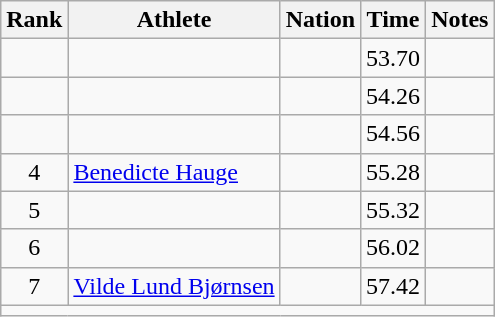<table class="wikitable sortable" style="text-align:center;">
<tr>
<th scope="col" style="width: 10px;">Rank</th>
<th scope="col">Athlete</th>
<th scope="col">Nation</th>
<th scope="col">Time</th>
<th scope="col">Notes</th>
</tr>
<tr>
<td></td>
<td align=left></td>
<td align=left></td>
<td>53.70</td>
<td></td>
</tr>
<tr>
<td></td>
<td align=left></td>
<td align=left></td>
<td>54.26</td>
<td></td>
</tr>
<tr>
<td></td>
<td align=left></td>
<td align=left></td>
<td>54.56</td>
<td></td>
</tr>
<tr>
<td>4</td>
<td align=left><a href='#'>Benedicte Hauge</a></td>
<td align=left></td>
<td>55.28</td>
<td></td>
</tr>
<tr>
<td>5</td>
<td align=left></td>
<td align=left></td>
<td>55.32</td>
<td></td>
</tr>
<tr>
<td>6</td>
<td align=left></td>
<td align=left></td>
<td>56.02</td>
<td></td>
</tr>
<tr>
<td>7</td>
<td align=left><a href='#'>Vilde Lund Bjørnsen</a></td>
<td align=left></td>
<td>57.42</td>
<td></td>
</tr>
<tr class="sortbottom">
<td colspan="5"></td>
</tr>
</table>
